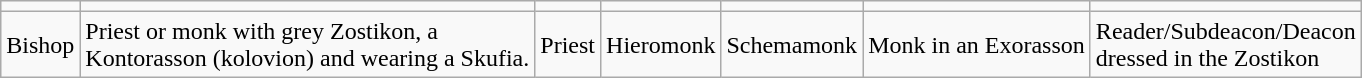<table class="wikitable">
<tr>
<td></td>
<td></td>
<td></td>
<td></td>
<td></td>
<td></td>
<td></td>
</tr>
<tr>
<td>Bishop</td>
<td>Priest or monk with grey Zostikon, a <br> Kontorasson (kolovion) and wearing a Skufia.</td>
<td>Priest</td>
<td>Hieromonk</td>
<td>Schemamonk</td>
<td>Monk in an Exorasson</td>
<td>Reader/Subdeacon/Deacon <br> dressed in the Zostikon</td>
</tr>
</table>
